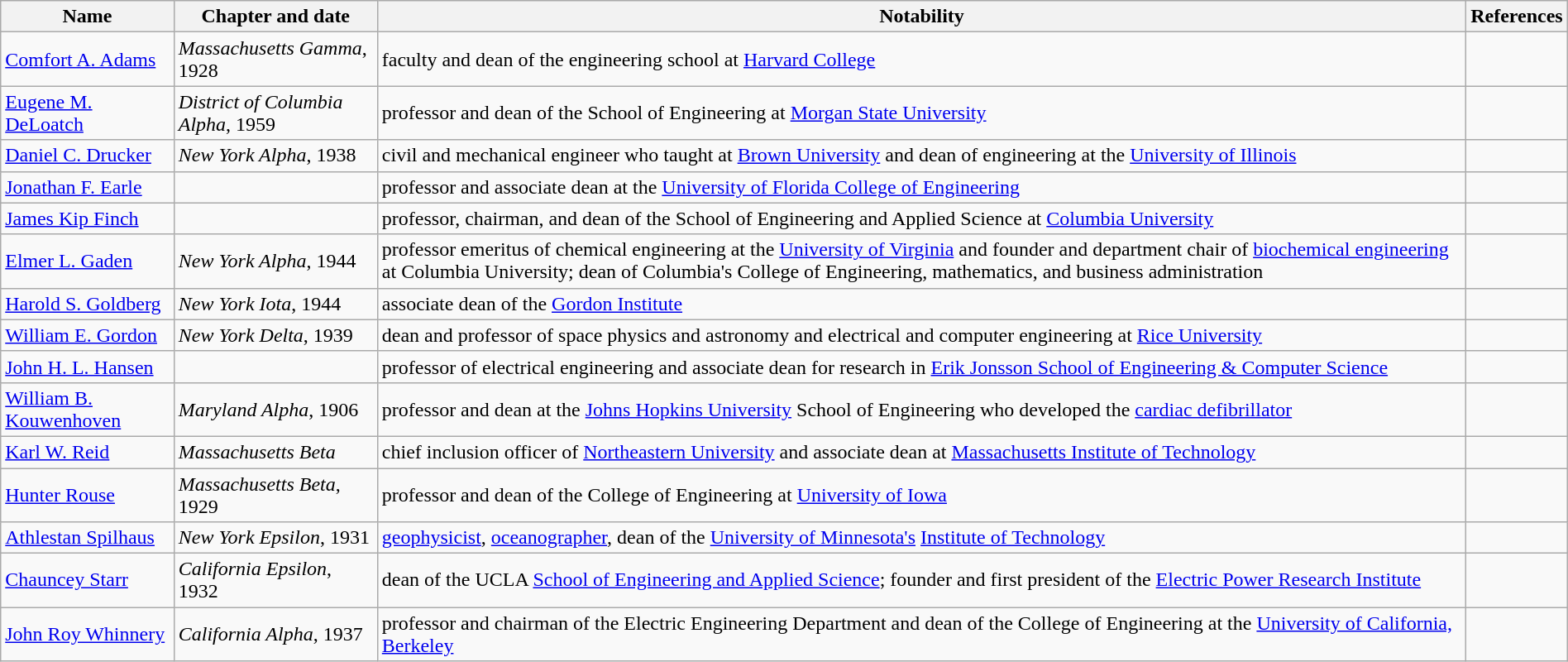<table class="wikitable sortable" " style="width:100%;">
<tr>
<th>Name</th>
<th>Chapter and date</th>
<th>Notability</th>
<th>References</th>
</tr>
<tr>
<td><a href='#'>Comfort A. Adams</a></td>
<td><em>Massachusetts Gamma</em>, 1928</td>
<td>faculty and dean of the engineering school at <a href='#'>Harvard College</a></td>
<td></td>
</tr>
<tr>
<td><a href='#'>Eugene M. DeLoatch</a></td>
<td><em>District of Columbia Alpha</em>, 1959</td>
<td>professor and dean of the School of Engineering at <a href='#'>Morgan State University</a></td>
<td></td>
</tr>
<tr>
<td><a href='#'>Daniel C. Drucker</a></td>
<td><em>New York Alpha</em>, 1938</td>
<td>civil and mechanical engineer who taught at <a href='#'>Brown University</a> and dean of engineering at the <a href='#'>University of Illinois</a></td>
<td></td>
</tr>
<tr>
<td><a href='#'>Jonathan F. Earle</a></td>
<td></td>
<td>professor and associate dean at the <a href='#'>University of Florida College of Engineering</a></td>
<td></td>
</tr>
<tr>
<td><a href='#'>James Kip Finch</a></td>
<td></td>
<td>professor, chairman, and dean of the School of Engineering and Applied Science at <a href='#'>Columbia University</a></td>
<td></td>
</tr>
<tr>
<td><a href='#'>Elmer L. Gaden</a></td>
<td><em>New York Alpha</em>, 1944</td>
<td>professor emeritus of chemical engineering at the <a href='#'>University of Virginia</a> and founder and department chair of <a href='#'>biochemical engineering</a> at Columbia University; dean of Columbia's College of Engineering, mathematics, and business administration</td>
<td></td>
</tr>
<tr>
<td><a href='#'>Harold S. Goldberg</a></td>
<td><em>New York Iota</em>, 1944</td>
<td>associate dean of the <a href='#'>Gordon Institute</a></td>
<td></td>
</tr>
<tr>
<td><a href='#'>William E. Gordon</a></td>
<td><em>New York Delta</em>, 1939</td>
<td>dean and professor of space physics and astronomy and electrical and computer engineering at <a href='#'>Rice University</a></td>
<td></td>
</tr>
<tr>
<td><a href='#'>John H. L. Hansen</a></td>
<td></td>
<td>professor of electrical engineering and associate dean for research in <a href='#'>Erik Jonsson School of Engineering & Computer Science</a></td>
<td></td>
</tr>
<tr>
<td><a href='#'>William B. Kouwenhoven</a></td>
<td><em>Maryland Alpha</em>, 1906</td>
<td>professor and dean at the <a href='#'>Johns Hopkins University</a> School of Engineering who developed the <a href='#'>cardiac defibrillator</a></td>
<td></td>
</tr>
<tr>
<td><a href='#'>Karl W. Reid</a></td>
<td><em>Massachusetts Beta</em></td>
<td>chief inclusion officer of <a href='#'>Northeastern University</a> and associate dean at <a href='#'>Massachusetts Institute of Technology</a></td>
<td></td>
</tr>
<tr>
<td><a href='#'>Hunter Rouse</a></td>
<td><em>Massachusetts Beta</em>, 1929</td>
<td>professor and dean of the College of Engineering at <a href='#'>University of Iowa</a></td>
<td></td>
</tr>
<tr>
<td><a href='#'>Athlestan Spilhaus</a></td>
<td><em>New York Epsilon</em>, 1931</td>
<td><a href='#'>geophysicist</a>, <a href='#'>oceanographer</a>, dean of the <a href='#'>University of Minnesota's</a> <a href='#'>Institute of Technology</a></td>
<td></td>
</tr>
<tr>
<td><a href='#'>Chauncey Starr</a></td>
<td><em>California Epsilon</em>, 1932</td>
<td>dean of the UCLA <a href='#'>School of Engineering and Applied Science</a>; founder and first president of the <a href='#'>Electric Power Research Institute</a></td>
<td></td>
</tr>
<tr>
<td><a href='#'>John Roy Whinnery</a></td>
<td><em>California Alpha</em>, 1937</td>
<td>professor and chairman of the Electric Engineering Department and dean of the College of Engineering at the <a href='#'>University of California, Berkeley</a></td>
<td></td>
</tr>
</table>
